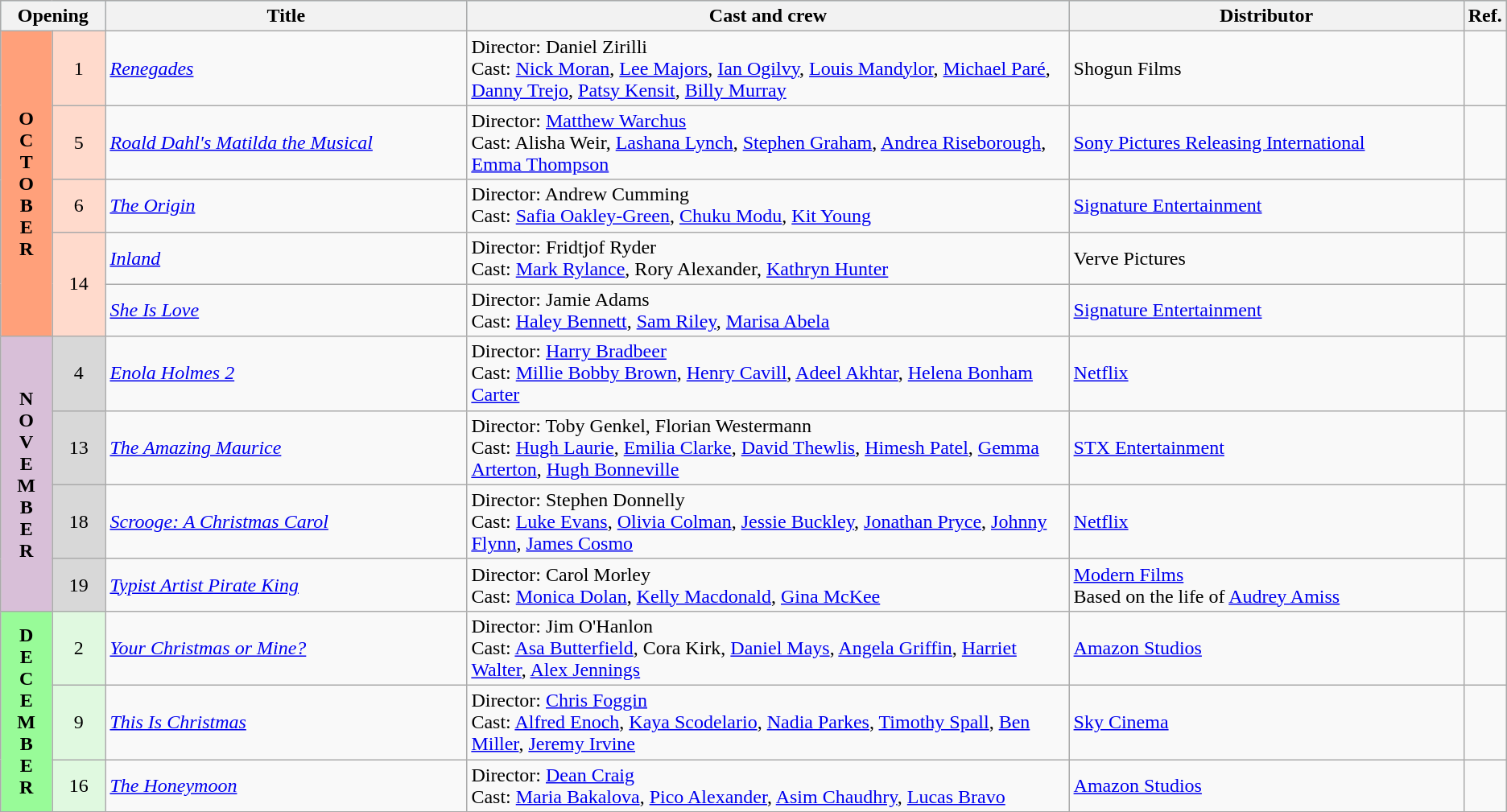<table class="wikitable">
<tr style="background:#b0e0e6; text-align:center;">
<th colspan="2">Opening</th>
<th style="width:24%;">Title</th>
<th style="width:40%;">Cast and crew</th>
<th>Distributor</th>
<th style="width:2%;">Ref.</th>
</tr>
<tr>
<th rowspan="5" style="text-align:center; background:#ffa07a; textcolor:#000;">O<br>C<br>T<br>O<br>B<br>E<br>R</th>
<td rowspan="1" style="text-align:center; background:#ffdacc;">1</td>
<td><em><a href='#'>Renegades</a></em></td>
<td>Director: Daniel Zirilli <br> Cast: <a href='#'>Nick Moran</a>, <a href='#'>Lee Majors</a>, <a href='#'>Ian Ogilvy</a>, <a href='#'>Louis Mandylor</a>, <a href='#'>Michael Paré</a>, <a href='#'>Danny Trejo</a>, <a href='#'>Patsy Kensit</a>, <a href='#'>Billy Murray</a></td>
<td>Shogun Films</td>
<td style="text-align:center"></td>
</tr>
<tr>
<td rowspan="1" style="text-align:center; background:#ffdacc;">5</td>
<td><em><a href='#'>Roald Dahl's Matilda the Musical</a></em></td>
<td>Director: <a href='#'>Matthew Warchus</a> <br> Cast: Alisha Weir, <a href='#'>Lashana Lynch</a>, <a href='#'>Stephen Graham</a>, <a href='#'>Andrea Riseborough</a>, <a href='#'>Emma Thompson</a></td>
<td><a href='#'>Sony Pictures Releasing International</a></td>
<td></td>
</tr>
<tr>
<td rowspan="1" style="text-align:center; background:#ffdacc;">6</td>
<td><em><a href='#'>The Origin</a></em></td>
<td>Director: Andrew Cumming <br> Cast: <a href='#'>Safia Oakley-Green</a>, <a href='#'>Chuku Modu</a>, <a href='#'>Kit Young</a></td>
<td><a href='#'>Signature Entertainment</a></td>
<td></td>
</tr>
<tr>
<td rowspan="2" style="text-align:center; background:#ffdacc;">14</td>
<td><em><a href='#'>Inland</a></em></td>
<td>Director: Fridtjof Ryder <br> Cast: <a href='#'>Mark Rylance</a>, Rory Alexander, <a href='#'>Kathryn Hunter</a></td>
<td>Verve Pictures</td>
<td></td>
</tr>
<tr>
<td><em><a href='#'>She Is Love</a></em></td>
<td>Director: Jamie Adams <br> Cast: <a href='#'>Haley Bennett</a>, <a href='#'>Sam Riley</a>, <a href='#'>Marisa Abela</a></td>
<td><a href='#'>Signature Entertainment</a></td>
<td></td>
</tr>
<tr>
<th rowspan="4" style="text-align:center; background:thistle; textcolor:#000;">N<br>O<br>V<br>E<br>M<br>B<br>E<br>R</th>
<td rowspan="1" style="text-align:center; background:#d8d8d8;">4</td>
<td><em><a href='#'>Enola Holmes 2</a></em></td>
<td>Director: <a href='#'>Harry Bradbeer</a> <br> Cast: <a href='#'>Millie Bobby Brown</a>, <a href='#'>Henry Cavill</a>, <a href='#'>Adeel Akhtar</a>, <a href='#'>Helena Bonham Carter</a></td>
<td><a href='#'>Netflix</a></td>
<td style="text-align:center"></td>
</tr>
<tr>
<td rowspan="1" style="text-align:center; background:#d8d8d8;">13</td>
<td><em><a href='#'>The Amazing Maurice</a></em></td>
<td>Director: Toby Genkel, Florian Westermann <br> Cast: <a href='#'>Hugh Laurie</a>, <a href='#'>Emilia Clarke</a>, <a href='#'>David Thewlis</a>, <a href='#'>Himesh Patel</a>, <a href='#'>Gemma Arterton</a>, <a href='#'>Hugh Bonneville</a></td>
<td><a href='#'>STX Entertainment</a></td>
<td style="text-align:center"></td>
</tr>
<tr>
<td rowspan="1" style="text-align:center; background:#d8d8d8;">18</td>
<td><em><a href='#'>Scrooge: A Christmas Carol</a></em></td>
<td>Director: Stephen Donnelly <br> Cast: <a href='#'>Luke Evans</a>, <a href='#'>Olivia Colman</a>, <a href='#'>Jessie Buckley</a>, <a href='#'>Jonathan Pryce</a>, <a href='#'>Johnny Flynn</a>, <a href='#'>James Cosmo</a></td>
<td><a href='#'>Netflix</a></td>
<td></td>
</tr>
<tr>
<td rowspan="1" style="text-align:center; background:#d8d8d8;">19</td>
<td><em><a href='#'>Typist Artist Pirate King</a></em></td>
<td>Director: Carol Morley <br> Cast: <a href='#'>Monica Dolan</a>, <a href='#'>Kelly Macdonald</a>, <a href='#'>Gina McKee</a></td>
<td><a href='#'>Modern Films</a> <br> Based on the life of <a href='#'>Audrey Amiss</a></td>
<td></td>
</tr>
<tr>
<th rowspan="3" style="text-align:center; background:#98fb98; textcolor:#000;">D<br>E<br>C<br>E<br>M<br> B<br> E<br> R</th>
<td rowspan="1" style="text-align:center; background:#e0f9e0;">2</td>
<td><em><a href='#'>Your Christmas or Mine?</a></em></td>
<td>Director: Jim O'Hanlon <br> Cast: <a href='#'>Asa Butterfield</a>, Cora Kirk, <a href='#'>Daniel Mays</a>, <a href='#'>Angela Griffin</a>, <a href='#'>Harriet Walter</a>, <a href='#'>Alex Jennings</a></td>
<td><a href='#'>Amazon Studios</a></td>
<td></td>
</tr>
<tr>
<td rowspan="1" style="text-align:center; background:#e0f9e0;">9</td>
<td><em><a href='#'>This Is Christmas</a></em></td>
<td>Director: <a href='#'>Chris Foggin</a> <br> Cast: <a href='#'>Alfred Enoch</a>, <a href='#'>Kaya Scodelario</a>, <a href='#'>Nadia Parkes</a>, <a href='#'>Timothy Spall</a>, <a href='#'>Ben Miller</a>, <a href='#'>Jeremy Irvine</a></td>
<td><a href='#'>Sky Cinema</a></td>
<td></td>
</tr>
<tr>
<td rowspan="1" style="text-align:center; background:#e0f9e0;">16</td>
<td><em><a href='#'>The Honeymoon</a></em></td>
<td>Director: <a href='#'>Dean Craig</a> <br> Cast: <a href='#'>Maria Bakalova</a>, <a href='#'>Pico Alexander</a>, <a href='#'>Asim Chaudhry</a>, <a href='#'>Lucas Bravo</a></td>
<td><a href='#'>Amazon Studios</a></td>
<td style="text-align:center"></td>
</tr>
<tr>
</tr>
</table>
